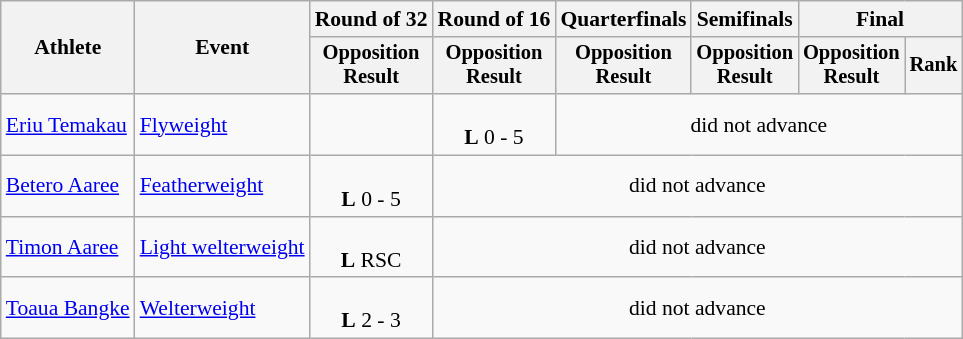<table class="wikitable" style="font-size:90%; text-align:center">
<tr>
<th rowspan=2>Athlete</th>
<th rowspan=2>Event</th>
<th>Round of 32</th>
<th>Round of 16</th>
<th>Quarterfinals</th>
<th>Semifinals</th>
<th colspan=2>Final</th>
</tr>
<tr style="font-size:95%">
<th>Opposition<br>Result</th>
<th>Opposition<br>Result</th>
<th>Opposition<br>Result</th>
<th>Opposition<br>Result</th>
<th>Opposition<br>Result</th>
<th>Rank</th>
</tr>
<tr>
<td align=left><a href='#'>Eriu Temakau</a></td>
<td align=left><a href='#'>Flyweight</a></td>
<td></td>
<td><br><strong>L</strong> 0 - 5</td>
<td colspan=4>did not advance</td>
</tr>
<tr>
<td align=left><a href='#'>Betero Aaree</a></td>
<td align=left><a href='#'>Featherweight</a></td>
<td><br><strong>L</strong> 0 - 5</td>
<td colspan=5>did not advance</td>
</tr>
<tr>
<td align=left><a href='#'>Timon Aaree</a></td>
<td align=left><a href='#'>Light welterweight</a></td>
<td><br><strong>L</strong> RSC</td>
<td colspan=5>did not advance</td>
</tr>
<tr>
<td align=left><a href='#'>Toaua Bangke</a></td>
<td align=left><a href='#'>Welterweight</a></td>
<td><br><strong>L</strong> 2 - 3</td>
<td colspan=5>did not advance</td>
</tr>
</table>
